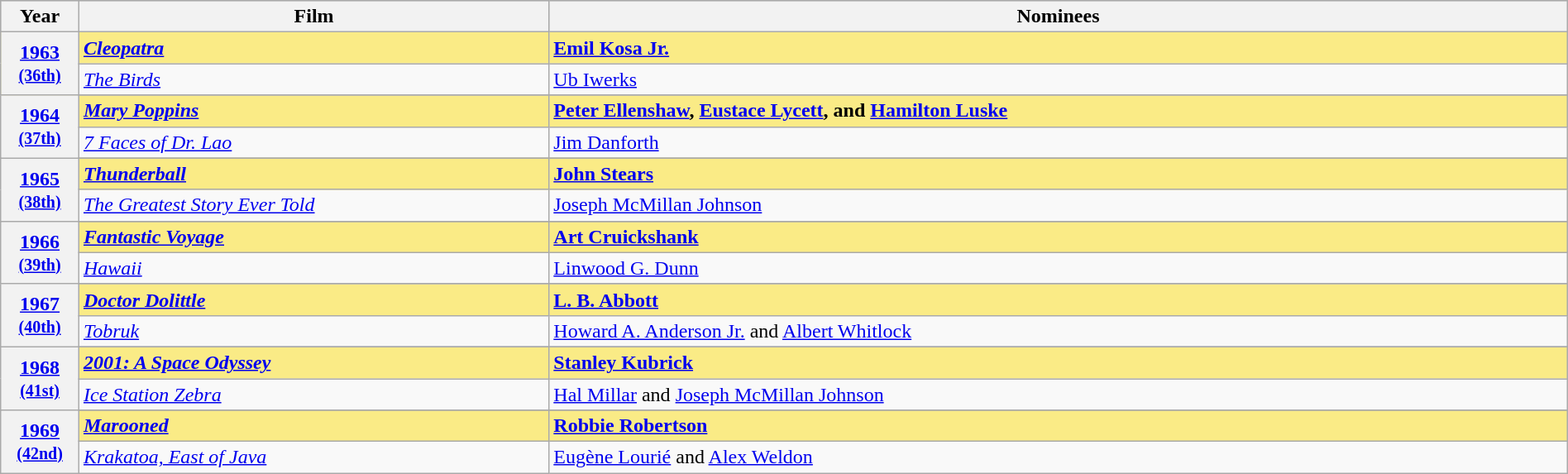<table class="wikitable" style="width:100%">
<tr bgcolor="#bebebe">
<th width="5%">Year</th>
<th width="30%">Film</th>
<th width="65%">Nominees</th>
</tr>
<tr style="background:#FAEB86">
<th rowspan="2"><a href='#'>1963</a><br><small><a href='#'>(36th)</a></small></th>
<td><strong><em><a href='#'>Cleopatra</a></em></strong></td>
<td><strong><a href='#'>Emil Kosa Jr.</a></strong></td>
</tr>
<tr>
<td><em><a href='#'>The Birds</a></em></td>
<td><a href='#'>Ub Iwerks</a></td>
</tr>
<tr>
<th rowspan="3" style="text-align:center"><a href='#'>1964</a><br><small><a href='#'>(37th)</a></small></th>
</tr>
<tr style="background:#FAEB86">
<td><strong><em><a href='#'>Mary Poppins</a></em></strong></td>
<td><strong><a href='#'>Peter Ellenshaw</a>, <a href='#'>Eustace Lycett</a>, and <a href='#'>Hamilton Luske</a></strong></td>
</tr>
<tr>
<td><em><a href='#'>7 Faces of Dr. Lao</a></em></td>
<td><a href='#'>Jim Danforth</a></td>
</tr>
<tr>
<th rowspan="3" style="text-align:center"><a href='#'>1965</a><br><small><a href='#'>(38th)</a></small></th>
</tr>
<tr style="background:#FAEB86">
<td><strong><em><a href='#'>Thunderball</a></em></strong></td>
<td><strong><a href='#'>John Stears</a></strong></td>
</tr>
<tr>
<td><em><a href='#'>The Greatest Story Ever Told</a></em></td>
<td><a href='#'>Joseph McMillan Johnson</a></td>
</tr>
<tr>
<th rowspan="3" style="text-align:center"><a href='#'>1966</a><br><small><a href='#'>(39th)</a></small></th>
</tr>
<tr style="background:#FAEB86">
<td><strong><em><a href='#'>Fantastic Voyage</a></em></strong></td>
<td><strong><a href='#'>Art Cruickshank</a></strong></td>
</tr>
<tr>
<td><em><a href='#'>Hawaii</a></em></td>
<td><a href='#'>Linwood G. Dunn</a></td>
</tr>
<tr>
<th rowspan="3" style="text-align:center"><a href='#'>1967</a><br><small><a href='#'>(40th)</a></small></th>
</tr>
<tr style="background:#FAEB86">
<td><strong><em><a href='#'>Doctor Dolittle</a></em></strong></td>
<td><strong><a href='#'>L. B. Abbott</a></strong></td>
</tr>
<tr>
<td><em><a href='#'>Tobruk</a></em></td>
<td><a href='#'>Howard A. Anderson Jr.</a> and <a href='#'>Albert Whitlock</a></td>
</tr>
<tr>
<th rowspan="3" style="text-align:center"><a href='#'>1968</a><br><small><a href='#'>(41st)</a></small></th>
</tr>
<tr style="background:#FAEB86">
<td><strong><em><a href='#'>2001: A Space Odyssey</a></em></strong></td>
<td><strong><a href='#'>Stanley Kubrick</a></strong></td>
</tr>
<tr>
<td><em><a href='#'>Ice Station Zebra</a></em></td>
<td><a href='#'>Hal Millar</a> and <a href='#'>Joseph McMillan Johnson</a></td>
</tr>
<tr>
<th rowspan="3" style="text-align:center"><a href='#'>1969</a><br><small><a href='#'>(42nd)</a></small></th>
</tr>
<tr style="background:#FAEB86">
<td><strong><em><a href='#'>Marooned</a></em></strong></td>
<td><strong><a href='#'>Robbie Robertson</a></strong></td>
</tr>
<tr>
<td><em><a href='#'>Krakatoa, East of Java</a></em></td>
<td><a href='#'>Eugène Lourié</a> and <a href='#'>Alex Weldon</a></td>
</tr>
</table>
